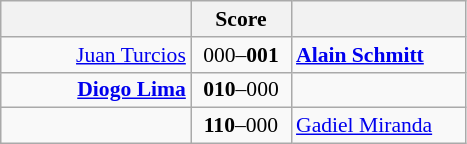<table class="wikitable" style="text-align: center; font-size:90% ">
<tr>
<th align="right" width="120"></th>
<th width="60">Score</th>
<th align="left" width="110"></th>
</tr>
<tr>
<td align=right><a href='#'>Juan Turcios</a> </td>
<td align=center>000–<strong>001</strong></td>
<td align=left> <strong><a href='#'>Alain Schmitt</a></strong></td>
</tr>
<tr>
<td align=right><strong><a href='#'>Diogo Lima</a> </strong></td>
<td align=center><strong>010</strong>–000</td>
<td align=left></td>
</tr>
<tr>
<td align=right></td>
<td align=center><strong>110</strong>–000</td>
<td align=left> <a href='#'>Gadiel Miranda</a></td>
</tr>
</table>
